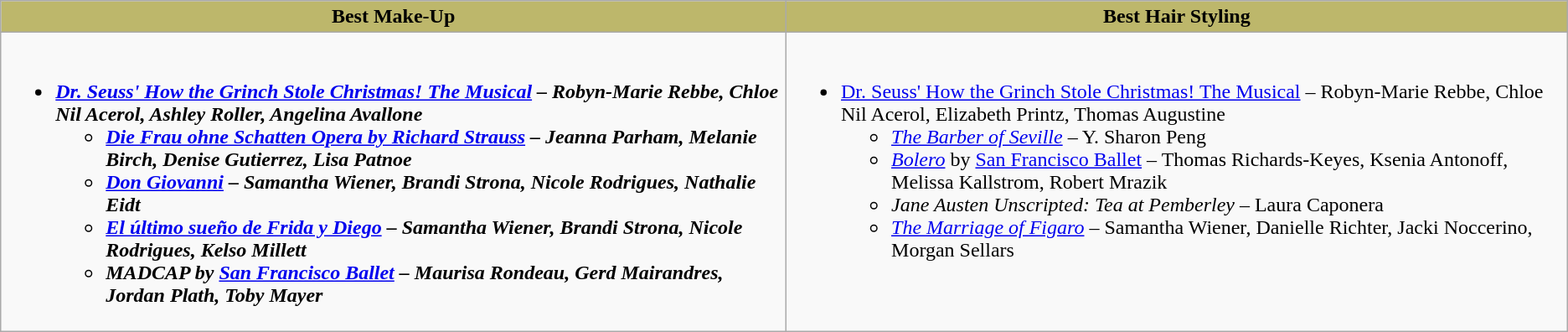<table class=wikitable>
<tr>
<th style="background:#BDB76B;">Best Make-Up</th>
<th style="background:#BDB76B;">Best Hair Styling</th>
</tr>
<tr>
<td valign="top"><br><ul><li><strong><em><a href='#'>Dr. Seuss' How the Grinch Stole Christmas! The Musical</a><em> – Robyn-Marie Rebbe, Chloe Nil Acerol, Ashley Roller, Angelina Avallone<strong><ul><li></em><a href='#'>Die Frau ohne Schatten Opera by Richard Strauss</a><em> – Jeanna Parham, Melanie Birch, Denise Gutierrez, Lisa Patnoe</li><li></em><a href='#'>Don Giovanni</a><em> – Samantha Wiener, Brandi Strona, Nicole Rodrigues, Nathalie Eidt</li><li></em><a href='#'>El último sueño de Frida y Diego</a><em> – Samantha Wiener, Brandi Strona, Nicole Rodrigues, Kelso Millett</li><li></em>MADCAP<em> by <a href='#'>San Francisco Ballet</a> – Maurisa Rondeau, Gerd Mairandres, Jordan Plath, Toby Mayer</li></ul></li></ul></td>
<td valign="top"><br><ul><li></em></strong><a href='#'>Dr. Seuss' How the Grinch Stole Christmas! The Musical</a></em> – Robyn-Marie Rebbe, Chloe Nil Acerol, Elizabeth Printz, Thomas Augustine</strong><ul><li><em><a href='#'>The Barber of Seville</a></em> – Y. Sharon Peng</li><li><em><a href='#'>Bolero</a></em> by <a href='#'>San Francisco Ballet</a> – Thomas Richards-Keyes, Ksenia Antonoff, Melissa Kallstrom, Robert Mrazik</li><li><em>Jane Austen Unscripted: Tea at Pemberley</em> – Laura Caponera</li><li><em><a href='#'>The Marriage of Figaro</a></em> – Samantha Wiener, Danielle Richter, Jacki Noccerino, Morgan Sellars</li></ul></li></ul></td>
</tr>
</table>
